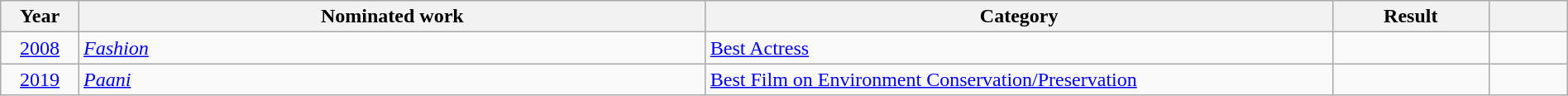<table class="wikitable sortable" width=100%>
<tr>
<th width=5%>Year</th>
<th width=40%>Nominated work</th>
<th width=40%>Category</th>
<th width=10%>Result</th>
<th width=5%></th>
</tr>
<tr>
<td style="text-align:center;"><a href='#'>2008</a></td>
<td rowspan="1" style="text-align:left;"><em><a href='#'>Fashion</a></em></td>
<td><a href='#'>Best Actress</a></td>
<td></td>
<td style="text-align:center;"></td>
</tr>
<tr>
<td style="text-align:center;"><a href='#'>2019</a></td>
<td style="text-align:left;"><em><a href='#'>Paani</a></em></td>
<td><a href='#'>Best Film on Environment Conservation/Preservation</a></td>
<td></td>
<td style="text-align:center;"></td>
</tr>
</table>
